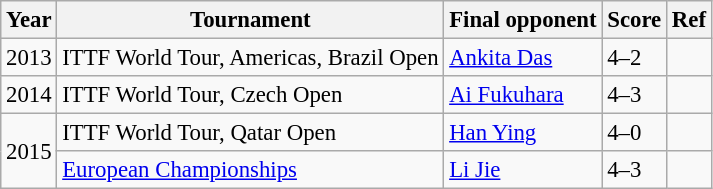<table class="wikitable" style="font-size: 95%;">
<tr>
<th>Year</th>
<th>Tournament</th>
<th>Final opponent</th>
<th>Score</th>
<th>Ref</th>
</tr>
<tr>
<td>2013</td>
<td>ITTF World Tour, Americas, Brazil Open</td>
<td> <a href='#'>Ankita Das</a></td>
<td>4–2</td>
<td></td>
</tr>
<tr>
<td>2014</td>
<td>ITTF World Tour, Czech Open</td>
<td> <a href='#'>Ai Fukuhara</a></td>
<td>4–3</td>
<td></td>
</tr>
<tr>
<td rowspan="2">2015</td>
<td>ITTF World Tour, Qatar Open</td>
<td> <a href='#'>Han Ying</a></td>
<td>4–0</td>
<td></td>
</tr>
<tr>
<td><a href='#'>European Championships</a></td>
<td> <a href='#'>Li Jie</a></td>
<td>4–3</td>
<td></td>
</tr>
</table>
